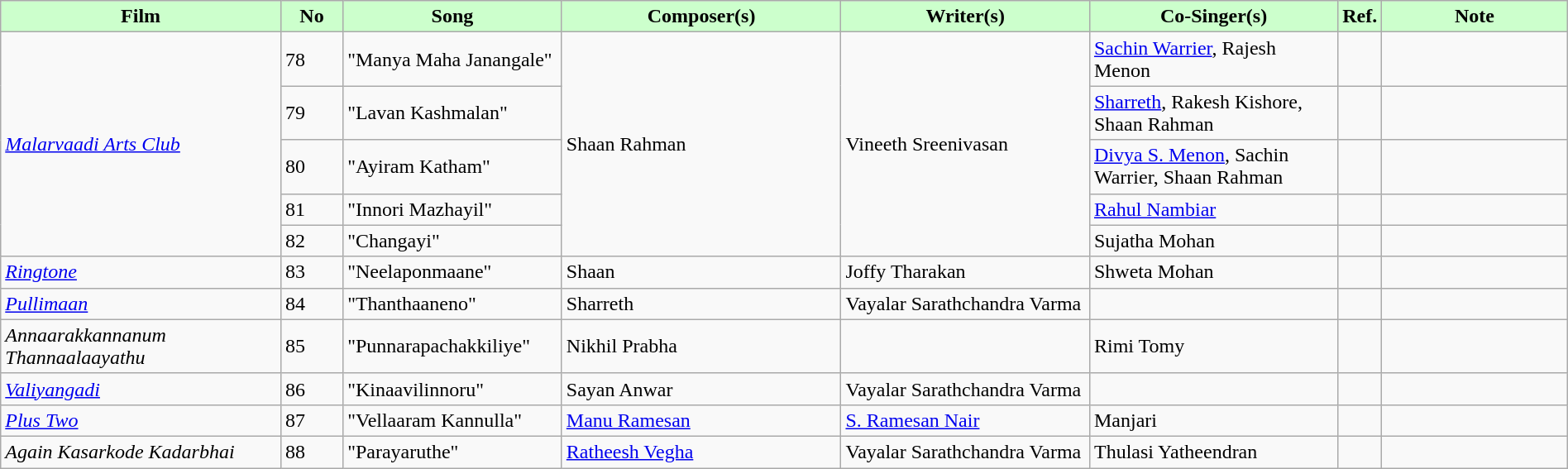<table class="wikitable plainrowheaders" style="width:100%;" textcolor:#000;" style="align:center;">
<tr style="background:#cfc; text-align:center;">
<td scope="col" style="width:18%;"><strong>Film</strong></td>
<td scope="col" style="width:4%;"><strong>No</strong></td>
<td scope="col" style="width:14%;"><strong>Song</strong></td>
<td scope="col" style="width:18%;"><strong>Composer(s)</strong></td>
<td scope="col" style="width:16%;"><strong>Writer(s)</strong></td>
<td scope="col" style="width:16%;"><strong>Co-Singer(s)</strong></td>
<td scope="col" style="width:2%;"><strong>Ref.</strong></td>
<td scope="col" style="width:12%;"><strong>Note</strong></td>
</tr>
<tr>
<td rowspan="5"><em><a href='#'>Malarvaadi Arts Club</a></em></td>
<td>78</td>
<td>"Manya Maha Janangale"</td>
<td rowspan="5">Shaan Rahman</td>
<td rowspan="5">Vineeth Sreenivasan</td>
<td><a href='#'>Sachin Warrier</a>, Rajesh Menon</td>
<td></td>
<td></td>
</tr>
<tr>
<td>79</td>
<td>"Lavan Kashmalan"</td>
<td><a href='#'>Sharreth</a>, Rakesh Kishore, Shaan Rahman</td>
<td></td>
<td></td>
</tr>
<tr>
<td>80</td>
<td>"Ayiram Katham"</td>
<td><a href='#'>Divya S. Menon</a>, Sachin Warrier, Shaan Rahman</td>
<td></td>
<td></td>
</tr>
<tr>
<td>81</td>
<td>"Innori Mazhayil"</td>
<td><a href='#'>Rahul Nambiar</a></td>
<td></td>
<td></td>
</tr>
<tr>
<td>82</td>
<td>"Changayi"</td>
<td>Sujatha Mohan</td>
<td></td>
<td></td>
</tr>
<tr>
<td><em><a href='#'>Ringtone</a></em></td>
<td>83</td>
<td>"Neelaponmaane"</td>
<td>Shaan</td>
<td>Joffy Tharakan</td>
<td>Shweta Mohan</td>
<td></td>
<td></td>
</tr>
<tr>
<td><em><a href='#'>Pullimaan</a></em></td>
<td>84</td>
<td>"Thanthaaneno"</td>
<td>Sharreth</td>
<td>Vayalar Sarathchandra Varma</td>
<td></td>
<td></td>
<td></td>
</tr>
<tr>
<td><em>Annaarakkannanum Thannaalaayathu</em></td>
<td>85</td>
<td>"Punnarapachakkiliye"</td>
<td>Nikhil Prabha</td>
<td></td>
<td>Rimi Tomy</td>
<td></td>
<td></td>
</tr>
<tr>
<td><em><a href='#'>Valiyangadi</a></em></td>
<td>86</td>
<td>"Kinaavilinnoru"</td>
<td>Sayan Anwar</td>
<td>Vayalar Sarathchandra Varma</td>
<td></td>
<td></td>
<td></td>
</tr>
<tr>
<td><em><a href='#'>Plus Two</a></em></td>
<td>87</td>
<td>"Vellaaram Kannulla"</td>
<td><a href='#'>Manu Ramesan</a></td>
<td><a href='#'>S. Ramesan Nair</a></td>
<td>Manjari</td>
<td></td>
<td></td>
</tr>
<tr>
<td><em>Again Kasarkode Kadarbhai</em></td>
<td>88</td>
<td>"Parayaruthe"</td>
<td><a href='#'>Ratheesh Vegha</a></td>
<td>Vayalar Sarathchandra Varma</td>
<td>Thulasi Yatheendran</td>
<td></td>
<td></td>
</tr>
</table>
